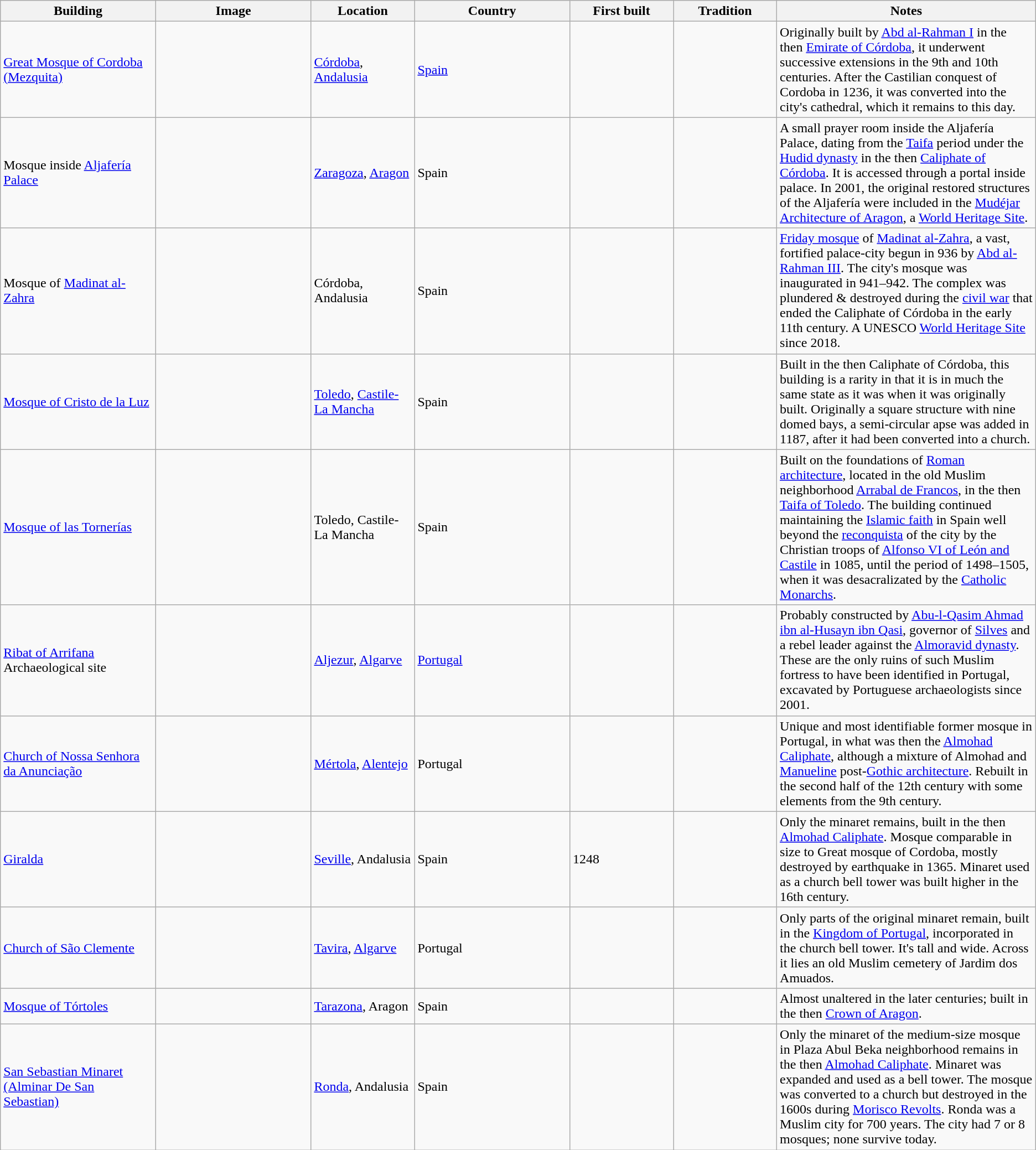<table class="wikitable sortable">
<tr>
<th style="width:15%">Building</th>
<th class="unsortable"; style="width:15%">Image</th>
<th style="width:10%">Location</th>
<th style="width:15%">Country</th>
<th style="width:10%">First built</th>
<th style="width:10%">Tradition</th>
<th class="unsortable"; style="width:25%">Notes</th>
</tr>
<tr>
<td><a href='#'>Great Mosque of Cordoba (Mezquita)</a></td>
<td></td>
<td><a href='#'>Córdoba</a>, <a href='#'>Andalusia</a></td>
<td><a href='#'>Spain</a></td>
<td></td>
<td></td>
<td>Originally built by <a href='#'>Abd al-Rahman I</a> in the then <a href='#'>Emirate of Córdoba</a>, it underwent successive extensions in the 9th and 10th centuries. After the Castilian conquest of Cordoba in 1236, it was converted into the city's cathedral, which it remains to this day.</td>
</tr>
<tr>
<td>Mosque inside <a href='#'>Aljafería Palace</a></td>
<td></td>
<td><a href='#'>Zaragoza</a>, <a href='#'>Aragon</a></td>
<td>Spain</td>
<td></td>
<td></td>
<td>A small prayer room inside the Aljafería Palace, dating from the <a href='#'>Taifa</a> period under the <a href='#'>Hudid dynasty</a> in the then <a href='#'>Caliphate of Córdoba</a>. It is accessed through a portal inside palace. In 2001, the original restored structures of the Aljafería were included in the <a href='#'>Mudéjar Architecture of Aragon</a>, a <a href='#'>World Heritage Site</a>.</td>
</tr>
<tr>
<td>Mosque of <a href='#'>Madinat al-Zahra</a></td>
<td></td>
<td>Córdoba, Andalusia</td>
<td>Spain</td>
<td></td>
<td></td>
<td><a href='#'>Friday mosque</a> of <a href='#'>Madinat al-Zahra</a>, a vast, fortified palace-city begun in 936 by <a href='#'>Abd al-Rahman III</a>. The city's mosque was inaugurated in 941–942. The complex was plundered & destroyed during the <a href='#'>civil war</a> that ended the Caliphate of Córdoba in the early 11th century. A UNESCO <a href='#'>World Heritage Site</a> since 2018.</td>
</tr>
<tr>
<td><a href='#'>Mosque of Cristo de la Luz</a></td>
<td></td>
<td><a href='#'>Toledo</a>, <a href='#'>Castile-La Mancha</a></td>
<td>Spain</td>
<td></td>
<td></td>
<td>Built in the then Caliphate of Córdoba, this building is a rarity in that it is in much the same state as it was when it was originally built. Originally a square structure with nine domed bays, a semi-circular apse was added in 1187, after it had been converted into a church.</td>
</tr>
<tr>
<td><a href='#'>Mosque of las Tornerías</a><br></td>
<td></td>
<td>Toledo, Castile-La Mancha</td>
<td>Spain</td>
<td></td>
<td></td>
<td>Built on the foundations of <a href='#'>Roman architecture</a>, located in the old Muslim neighborhood <a href='#'>Arrabal de Francos</a>, in the then <a href='#'>Taifa of Toledo</a>. The building continued maintaining the <a href='#'>Islamic faith</a> in Spain well beyond the <a href='#'>reconquista</a> of the city by the Christian troops of <a href='#'>Alfonso VI of León and Castile</a> in 1085, until the period of 1498–1505, when it was desacralizated by the <a href='#'>Catholic Monarchs</a>.</td>
</tr>
<tr>
<td><a href='#'>Ribat of Arrifana</a> Archaeological site</td>
<td></td>
<td><a href='#'>Aljezur</a>, <a href='#'>Algarve</a></td>
<td><a href='#'>Portugal</a></td>
<td></td>
<td></td>
<td>Probably constructed by <a href='#'>Abu-l-Qasim Ahmad ibn al-Husayn ibn Qasi</a>, governor of <a href='#'>Silves</a> and a rebel leader against the <a href='#'>Almoravid dynasty</a>. These are the only ruins of such Muslim fortress to have been identified in Portugal, excavated by Portuguese archaeologists since 2001.</td>
</tr>
<tr>
<td><a href='#'>Church of Nossa Senhora da Anunciação</a></td>
<td></td>
<td><a href='#'>Mértola</a>, <a href='#'>Alentejo</a></td>
<td>Portugal</td>
<td></td>
<td></td>
<td>Unique and most identifiable former mosque in Portugal, in what was then the <a href='#'>Almohad Caliphate</a>, although a mixture of Almohad and <a href='#'>Manueline</a> post-<a href='#'>Gothic architecture</a>. Rebuilt in the second half of the 12th century with some elements from the 9th century.</td>
</tr>
<tr>
<td><a href='#'>Giralda</a></td>
<td></td>
<td><a href='#'>Seville</a>, Andalusia</td>
<td>Spain</td>
<td>1248</td>
<td></td>
<td>Only the minaret remains, built in the then <a href='#'>Almohad Caliphate</a>. Mosque comparable in size to Great mosque of Cordoba, mostly destroyed by earthquake in 1365. Minaret used as a church bell tower was built higher in the 16th century.</td>
</tr>
<tr>
<td><a href='#'>Church of São Clemente</a></td>
<td></td>
<td><a href='#'>Tavira</a>, <a href='#'>Algarve</a></td>
<td>Portugal</td>
<td></td>
<td></td>
<td>Only parts of the original minaret remain, built in the <a href='#'>Kingdom of Portugal</a>, incorporated in the church bell tower. It's  tall and  wide. Across it lies an old Muslim cemetery of Jardim dos Amuados.</td>
</tr>
<tr>
<td><a href='#'>Mosque of Tórtoles</a></td>
<td></td>
<td><a href='#'>Tarazona</a>, Aragon</td>
<td>Spain</td>
<td></td>
<td></td>
<td>Almost unaltered in the later centuries; built in the then <a href='#'>Crown of Aragon</a>.</td>
</tr>
<tr>
<td><a href='#'>San Sebastian Minaret (Alminar De San Sebastian)</a></td>
<td></td>
<td><a href='#'>Ronda</a>, Andalusia</td>
<td>Spain</td>
<td></td>
<td></td>
<td>Only the minaret of the medium-size mosque in Plaza Abul Beka neighborhood remains in the then <a href='#'>Almohad Caliphate</a>. Minaret was expanded and used as a bell tower. The mosque was converted to a church but destroyed in the 1600s during <a href='#'>Morisco Revolts</a>. Ronda was a Muslim city for 700 years. The city had 7 or 8 mosques; none survive today.</td>
</tr>
</table>
